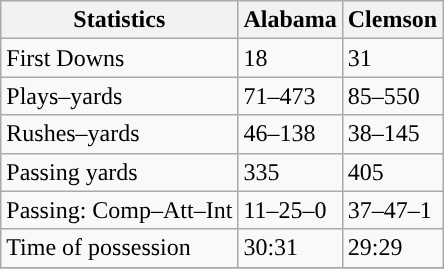<table class="wikitable">
<tr>
<th>Statistics</th>
<th>Alabama</th>
<th>Clemson</th>
</tr>
<tr>
<td>First Downs</td>
<td>18</td>
<td>31</td>
</tr>
<tr>
<td>Plays–yards</td>
<td>71–473</td>
<td>85–550</td>
</tr>
<tr>
<td>Rushes–yards</td>
<td>46–138</td>
<td>38–145</td>
</tr>
<tr>
<td>Passing yards</td>
<td>335</td>
<td>405</td>
</tr>
<tr>
<td>Passing: Comp–Att–Int</td>
<td>11–25–0</td>
<td>37–47–1</td>
</tr>
<tr>
<td>Time of possession</td>
<td>30:31</td>
<td>29:29</td>
</tr>
<tr>
</tr>
</table>
